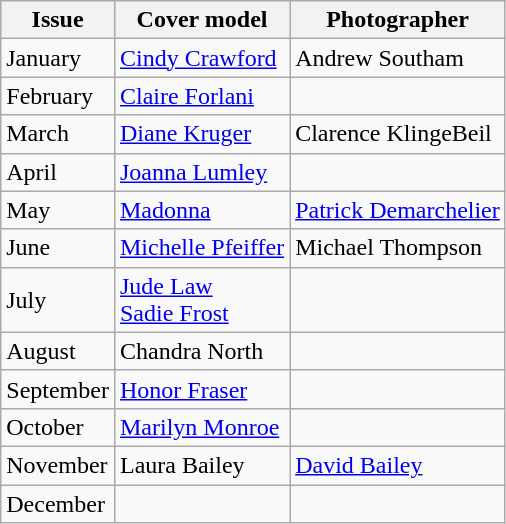<table class="sortable wikitable">
<tr>
<th>Issue</th>
<th>Cover model</th>
<th>Photographer</th>
</tr>
<tr>
<td>January</td>
<td><a href='#'>Cindy Crawford</a></td>
<td>Andrew Southam</td>
</tr>
<tr>
<td>February</td>
<td><a href='#'>Claire Forlani</a></td>
<td></td>
</tr>
<tr>
<td>March</td>
<td><a href='#'>Diane Kruger</a></td>
<td>Clarence KlingeBeil</td>
</tr>
<tr>
<td>April</td>
<td><a href='#'>Joanna Lumley</a></td>
<td></td>
</tr>
<tr>
<td>May</td>
<td><a href='#'>Madonna</a></td>
<td><a href='#'>Patrick Demarchelier</a></td>
</tr>
<tr>
<td>June</td>
<td><a href='#'>Michelle Pfeiffer</a></td>
<td>Michael Thompson</td>
</tr>
<tr>
<td>July</td>
<td><a href='#'>Jude Law</a> <br> <a href='#'>Sadie Frost</a></td>
<td></td>
</tr>
<tr>
<td>August</td>
<td>Chandra North</td>
<td></td>
</tr>
<tr>
<td>September</td>
<td><a href='#'>Honor Fraser</a></td>
<td></td>
</tr>
<tr>
<td>October</td>
<td><a href='#'>Marilyn Monroe</a></td>
<td></td>
</tr>
<tr>
<td>November</td>
<td>Laura Bailey</td>
<td><a href='#'>David Bailey</a></td>
</tr>
<tr>
<td>December</td>
<td></td>
<td></td>
</tr>
</table>
